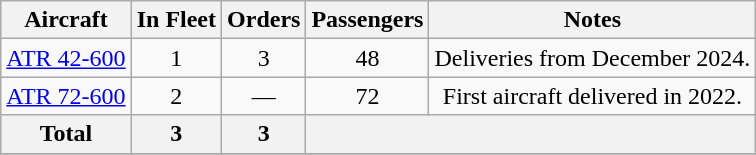<table class="wikitable" style="text-align:center;">
<tr>
<th>Aircraft</th>
<th>In Fleet</th>
<th>Orders</th>
<th>Passengers</th>
<th>Notes</th>
</tr>
<tr>
<td><a href='#'>ATR 42-600</a></td>
<td>1</td>
<td>3</td>
<td>48</td>
<td>Deliveries from December 2024.</td>
</tr>
<tr>
<td><a href='#'>ATR 72-600</a></td>
<td>2</td>
<td>—</td>
<td>72</td>
<td>First aircraft delivered in 2022.</td>
</tr>
<tr>
<th>Total</th>
<th>3</th>
<th>3</th>
<th colspan="2"></th>
</tr>
<tr>
</tr>
</table>
